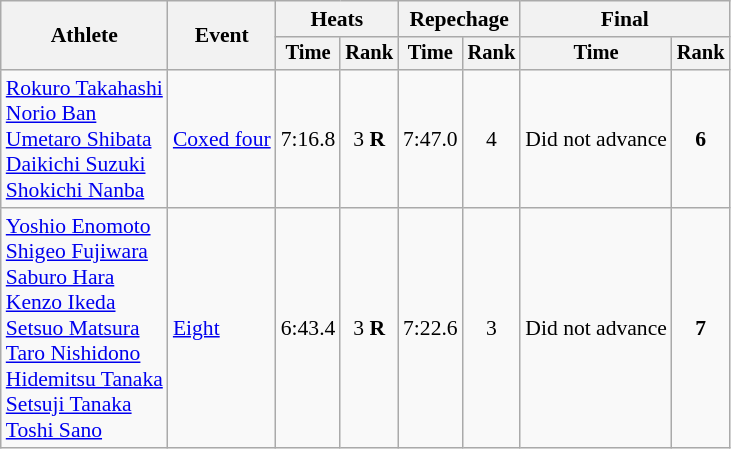<table class="wikitable" style="font-size:90%">
<tr>
<th rowspan="2">Athlete</th>
<th rowspan="2">Event</th>
<th colspan="2">Heats</th>
<th colspan="2">Repechage</th>
<th colspan="2">Final</th>
</tr>
<tr style="font-size:95%">
<th>Time</th>
<th>Rank</th>
<th>Time</th>
<th>Rank</th>
<th>Time</th>
<th>Rank</th>
</tr>
<tr align=center>
<td align=left><a href='#'>Rokuro Takahashi</a><br><a href='#'>Norio Ban</a><br><a href='#'>Umetaro Shibata</a><br><a href='#'>Daikichi Suzuki</a><br><a href='#'>Shokichi Nanba</a></td>
<td align=left><a href='#'>Coxed four</a></td>
<td>7:16.8</td>
<td>3 <strong>R</strong></td>
<td>7:47.0</td>
<td>4</td>
<td>Did not advance</td>
<td><strong>6</strong></td>
</tr>
<tr align=center>
<td align=left><a href='#'>Yoshio Enomoto</a><br><a href='#'>Shigeo Fujiwara</a><br><a href='#'>Saburo Hara</a><br><a href='#'>Kenzo Ikeda</a><br><a href='#'>Setsuo Matsura</a><br><a href='#'>Taro Nishidono</a><br><a href='#'>Hidemitsu Tanaka</a><br><a href='#'>Setsuji Tanaka</a><br><a href='#'>Toshi Sano</a></td>
<td align=left><a href='#'>Eight</a></td>
<td>6:43.4</td>
<td>3 <strong>R</strong></td>
<td>7:22.6</td>
<td>3</td>
<td>Did not advance</td>
<td><strong>7</strong></td>
</tr>
</table>
